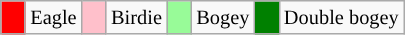<table class="wikitable" span=50 style="font-size:85%;">
<tr>
<td style="background: Red;" width=10></td>
<td>Eagle</td>
<td style="background: Pink;" width=10></td>
<td>Birdie</td>
<td style="background: PaleGreen;" width=10></td>
<td>Bogey</td>
<td style="background: Green;" width=10></td>
<td>Double bogey</td>
</tr>
</table>
